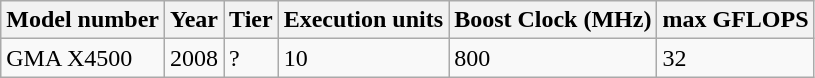<table class="wikitable">
<tr>
<th>Model number</th>
<th>Year</th>
<th>Tier</th>
<th>Execution units</th>
<th>Boost Clock (MHz)</th>
<th>max GFLOPS</th>
</tr>
<tr>
<td>GMA X4500</td>
<td>2008</td>
<td>?</td>
<td>10</td>
<td>800</td>
<td>32</td>
</tr>
</table>
